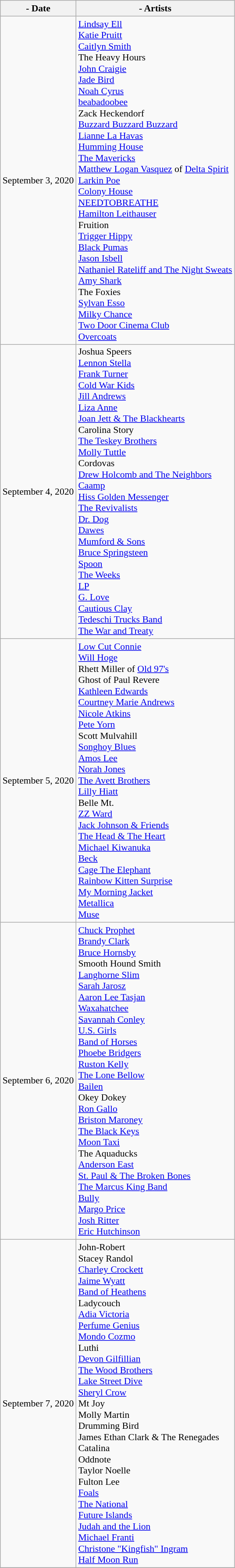<table class="wikitable" style="font-size: 90%">
<tr>
<th>- Date</th>
<th>- Artists</th>
</tr>
<tr>
<td align="center">September 3, 2020 <br></td>
<td><a href='#'>Lindsay Ell</a><br><a href='#'>Katie Pruitt</a><br><a href='#'>Caitlyn Smith</a><br>The Heavy Hours<br><a href='#'>John Craigie</a><br><a href='#'>Jade Bird</a><br><a href='#'>Noah Cyrus</a><br><a href='#'>beabadoobee</a><br>Zack Heckendorf<br><a href='#'>Buzzard Buzzard Buzzard</a><br><a href='#'>Lianne La Havas</a><br><a href='#'>Humming House</a><br><a href='#'>The Mavericks</a><br><a href='#'>Matthew Logan Vasquez</a> of <a href='#'>Delta Spirit</a><br><a href='#'>Larkin Poe</a><br><a href='#'>Colony House</a><br><a href='#'>NEEDTOBREATHE</a><br><a href='#'>Hamilton Leithauser</a><br>Fruition<br><a href='#'>Trigger Hippy</a><br><a href='#'>Black Pumas</a><br><a href='#'>Jason Isbell</a><br><a href='#'> Nathaniel Rateliff and The Night Sweats</a><br><a href='#'>Amy Shark</a><br>The Foxies<br><a href='#'>Sylvan Esso</a><br><a href='#'>Milky Chance</a><br><a href='#'>Two Door Cinema Club</a><br><a href='#'>Overcoats</a></td>
</tr>
<tr>
<td align="center">September 4, 2020 <br></td>
<td>Joshua Speers<br><a href='#'>Lennon Stella</a><br><a href='#'>Frank Turner</a><br><a href='#'>Cold War Kids</a><br><a href='#'>Jill Andrews</a><br><a href='#'>Liza Anne</a><br><a href='#'>Joan Jett & The Blackhearts</a><br>Carolina Story<br><a href='#'>The Teskey Brothers</a><br><a href='#'>Molly Tuttle</a><br>Cordovas<br><a href='#'>Drew Holcomb and The Neighbors</a><br><a href='#'>Caamp</a><br><a href='#'>Hiss Golden Messenger</a><br><a href='#'>The Revivalists</a><br><a href='#'>Dr. Dog</a><br><a href='#'>Dawes</a><br><a href='#'>Mumford & Sons</a><br><a href='#'>Bruce Springsteen</a><br><a href='#'>Spoon</a><br><a href='#'>The Weeks</a><br><a href='#'>LP</a><br><a href='#'>G. Love</a><br><a href='#'>Cautious Clay</a><br><a href='#'>Tedeschi Trucks Band</a><br><a href='#'>The War and Treaty</a></td>
</tr>
<tr>
<td align="center">September 5, 2020 <br></td>
<td><a href='#'>Low Cut Connie</a><br><a href='#'>Will Hoge</a><br>Rhett Miller of <a href='#'>Old 97's</a><br>Ghost of Paul Revere<br><a href='#'>Kathleen Edwards</a><br><a href='#'>Courtney Marie Andrews</a><br><a href='#'>Nicole Atkins</a><br><a href='#'>Pete Yorn</a><br>Scott Mulvahill<br><a href='#'>Songhoy Blues</a><br><a href='#'>Amos Lee</a><br><a href='#'>Norah Jones</a><br><a href='#'>The Avett Brothers</a><br><a href='#'>Lilly Hiatt</a><br>Belle Mt.<br><a href='#'>ZZ Ward</a><br><a href='#'>Jack Johnson & Friends</a><br><a href='#'>The Head & The Heart</a><br><a href='#'>Michael Kiwanuka</a><br><a href='#'>Beck</a><br><a href='#'>Cage The Elephant</a><br><a href='#'>Rainbow Kitten Surprise</a><br><a href='#'>My Morning Jacket</a><br><a href='#'>Metallica</a><br><a href='#'>Muse</a></td>
</tr>
<tr>
<td align="center">September 6, 2020</td>
<td><a href='#'>Chuck Prophet</a><br><a href='#'>Brandy Clark</a><br><a href='#'>Bruce Hornsby</a><br>Smooth Hound Smith<br><a href='#'>Langhorne Slim</a><br><a href='#'>Sarah Jarosz</a><br><a href='#'>Aaron Lee Tasjan</a><br><a href='#'>Waxahatchee</a><br><a href='#'>Savannah Conley</a><br><a href='#'>U.S. Girls</a><br><a href='#'>Band of Horses</a><br><a href='#'>Phoebe Bridgers</a><br><a href='#'>Ruston Kelly</a><br><a href='#'>The Lone Bellow</a><br><a href='#'>Bailen</a><br>Okey Dokey<br><a href='#'>Ron Gallo</a><br><a href='#'>Briston Maroney</a><br><a href='#'>The Black Keys</a><br><a href='#'>Moon Taxi</a><br>The Aquaducks<br><a href='#'>Anderson East</a><br><a href='#'>St. Paul & The Broken Bones</a><br><a href='#'>The Marcus King Band</a><br><a href='#'>Bully</a><br><a href='#'>Margo Price</a><br><a href='#'>Josh Ritter</a><br><a href='#'>Eric Hutchinson</a></td>
</tr>
<tr>
<td align="center">September 7, 2020</td>
<td>John-Robert<br>Stacey Randol<br><a href='#'>Charley Crockett</a><br><a href='#'>Jaime Wyatt</a><br><a href='#'>Band of Heathens</a><br>Ladycouch<br><a href='#'>Adia Victoria</a><br><a href='#'>Perfume Genius</a><br><a href='#'>Mondo Cozmo</a><br>Luthi<br><a href='#'>Devon Gilfillian</a><br><a href='#'>The Wood Brothers</a><br><a href='#'>Lake Street Dive</a><br><a href='#'>Sheryl Crow</a><br>Mt Joy<br>Molly Martin<br>Drumming Bird<br>James Ethan Clark & The Renegades<br>Catalina<br>Oddnote<br>Taylor Noelle<br>Fulton Lee<br><a href='#'>Foals</a><br><a href='#'>The National</a><br><a href='#'>Future Islands</a><br><a href='#'>Judah and the Lion</a><br><a href='#'>Michael Franti</a><br><a href='#'>Christone "Kingfish" Ingram</a><br><a href='#'>Half Moon Run</a></td>
</tr>
<tr>
</tr>
</table>
